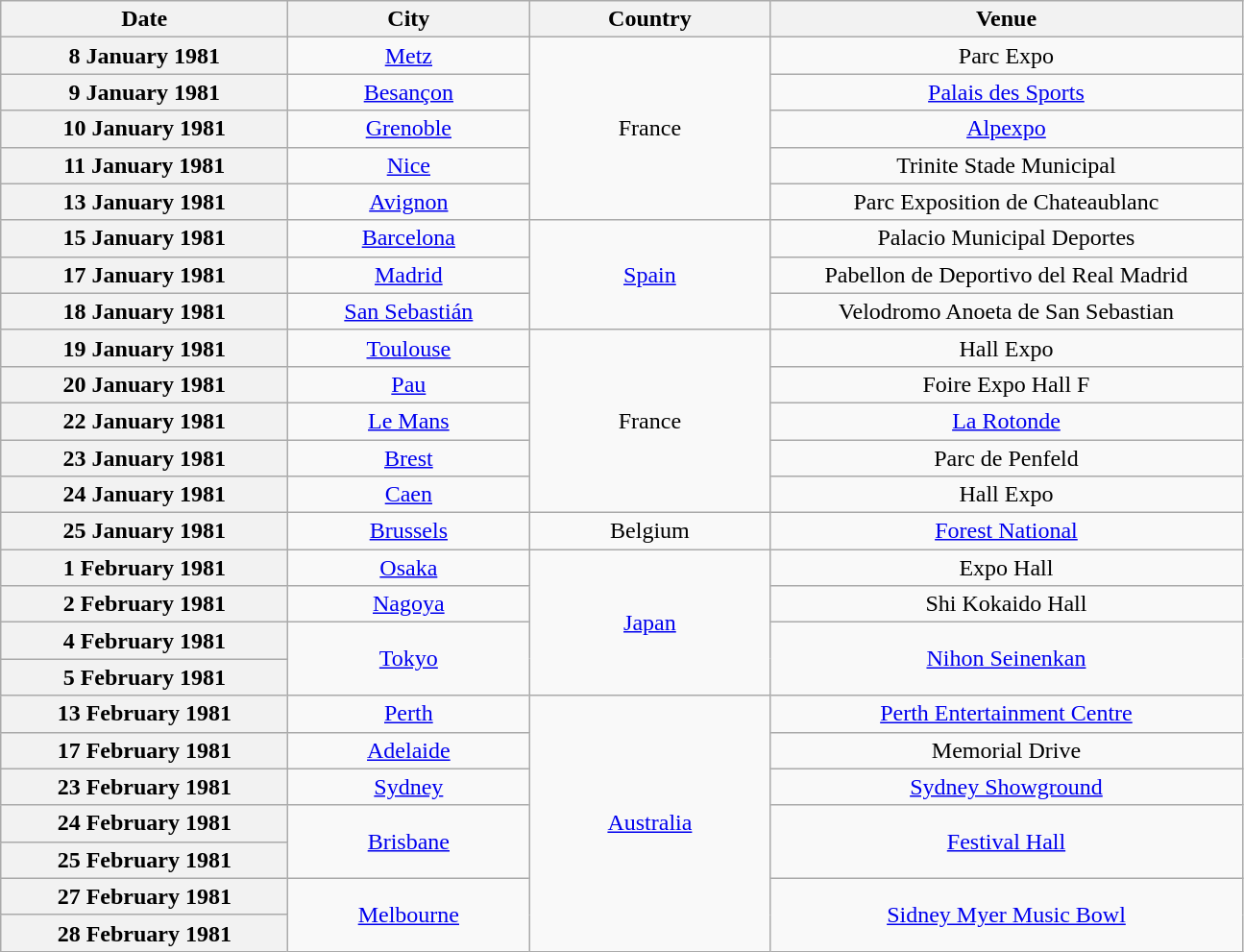<table class="wikitable plainrowheaders" style="text-align:center;">
<tr>
<th scope="col" style="width:12em;">Date</th>
<th scope="col" style="width:10em;">City</th>
<th scope="col" style="width:10em;">Country</th>
<th scope="col" style="width:20em;">Venue</th>
</tr>
<tr>
<th scope="row" style="text-align:center;">8 January 1981</th>
<td><a href='#'>Metz</a></td>
<td rowspan="5">France</td>
<td>Parc Expo</td>
</tr>
<tr>
<th scope="row" style="text-align:center;">9 January 1981</th>
<td><a href='#'>Besançon</a></td>
<td><a href='#'>Palais des Sports</a></td>
</tr>
<tr>
<th scope="row" style="text-align:center;">10 January 1981</th>
<td><a href='#'>Grenoble</a></td>
<td><a href='#'>Alpexpo</a></td>
</tr>
<tr>
<th scope="row" style="text-align:center;">11 January 1981</th>
<td><a href='#'>Nice</a></td>
<td>Trinite Stade Municipal</td>
</tr>
<tr>
<th scope="row" style="text-align:center;">13 January 1981</th>
<td><a href='#'>Avignon</a></td>
<td>Parc Exposition de Chateaublanc</td>
</tr>
<tr>
<th scope="row" style="text-align:center;">15 January 1981</th>
<td><a href='#'>Barcelona</a></td>
<td rowspan="3"><a href='#'>Spain</a></td>
<td>Palacio Municipal Deportes</td>
</tr>
<tr>
<th scope="row" style="text-align:center;">17 January 1981</th>
<td><a href='#'>Madrid</a></td>
<td>Pabellon de Deportivo del Real Madrid</td>
</tr>
<tr>
<th scope="row" style="text-align:center;">18 January 1981</th>
<td><a href='#'>San Sebastián</a></td>
<td>Velodromo Anoeta de San Sebastian</td>
</tr>
<tr>
<th scope="row" style="text-align:center;">19 January 1981</th>
<td><a href='#'>Toulouse</a></td>
<td rowspan="5">France</td>
<td>Hall Expo</td>
</tr>
<tr>
<th scope="row" style="text-align:center;">20 January 1981</th>
<td><a href='#'>Pau</a></td>
<td>Foire Expo Hall F</td>
</tr>
<tr>
<th scope="row" style="text-align:center;">22 January 1981</th>
<td><a href='#'>Le Mans</a></td>
<td><a href='#'>La Rotonde</a></td>
</tr>
<tr>
<th scope="row" style="text-align:center;">23 January 1981</th>
<td><a href='#'>Brest</a></td>
<td>Parc de Penfeld</td>
</tr>
<tr>
<th scope="row" style="text-align:center;">24 January 1981</th>
<td><a href='#'>Caen</a></td>
<td>Hall Expo</td>
</tr>
<tr>
<th scope="row" style="text-align:center;">25 January 1981</th>
<td><a href='#'>Brussels</a></td>
<td>Belgium</td>
<td><a href='#'>Forest National</a></td>
</tr>
<tr>
<th scope="row" style="text-align:center;">1 February 1981</th>
<td><a href='#'>Osaka</a></td>
<td rowspan="4"><a href='#'>Japan</a></td>
<td>Expo Hall</td>
</tr>
<tr>
<th scope="row" style="text-align:center;">2 February 1981</th>
<td><a href='#'>Nagoya</a></td>
<td>Shi Kokaido Hall</td>
</tr>
<tr>
<th scope="row" style="text-align:center;">4 February 1981</th>
<td rowspan="2"><a href='#'>Tokyo</a></td>
<td rowspan="2"><a href='#'>Nihon Seinenkan</a></td>
</tr>
<tr>
<th scope="row" style="text-align:center;">5 February 1981</th>
</tr>
<tr>
<th scope="row" style="text-align:center;">13 February 1981</th>
<td><a href='#'>Perth</a></td>
<td rowspan="7"><a href='#'>Australia</a></td>
<td><a href='#'>Perth Entertainment Centre</a></td>
</tr>
<tr>
<th scope="row" style="text-align:center;">17 February 1981</th>
<td><a href='#'>Adelaide</a></td>
<td>Memorial Drive</td>
</tr>
<tr>
<th scope="row" style="text-align:center;">23 February 1981</th>
<td><a href='#'>Sydney</a></td>
<td><a href='#'>Sydney Showground</a></td>
</tr>
<tr>
<th scope="row" style="text-align:center;">24 February 1981</th>
<td rowspan="2"><a href='#'>Brisbane</a></td>
<td rowspan="2"><a href='#'>Festival Hall</a></td>
</tr>
<tr>
<th scope="row" style="text-align:center;">25 February 1981</th>
</tr>
<tr>
<th scope="row" style="text-align:center;">27 February 1981</th>
<td rowspan="2"><a href='#'>Melbourne</a></td>
<td rowspan="2"><a href='#'>Sidney Myer Music Bowl</a></td>
</tr>
<tr>
<th scope="row" style="text-align:center;">28 February 1981</th>
</tr>
</table>
